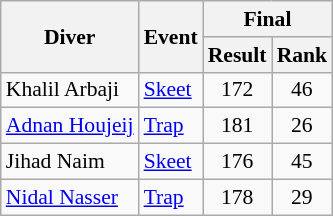<table class=wikitable style="font-size:90%">
<tr>
<th rowspan=2>Diver</th>
<th rowspan=2>Event</th>
<th colspan=2>Final</th>
</tr>
<tr>
<th>Result</th>
<th>Rank</th>
</tr>
<tr>
<td>Khalil Arbaji</td>
<td><a href='#'>Skeet</a></td>
<td align=center>172</td>
<td align=center>46</td>
</tr>
<tr>
<td><a href='#'>Adnan Houjeij</a></td>
<td><a href='#'>Trap</a></td>
<td align=center>181</td>
<td align=center>26</td>
</tr>
<tr>
<td>Jihad Naim</td>
<td><a href='#'>Skeet</a></td>
<td align=center>176</td>
<td align=center>45</td>
</tr>
<tr>
<td><a href='#'>Nidal Nasser</a></td>
<td><a href='#'>Trap</a></td>
<td align=center>178</td>
<td align=center>29</td>
</tr>
</table>
